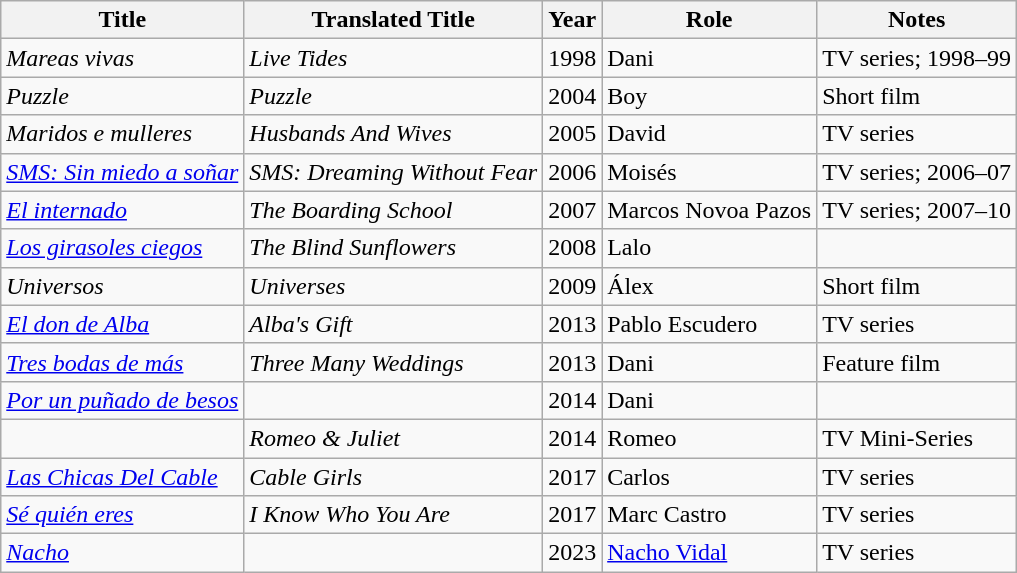<table class="wikitable sortable">
<tr>
<th>Title</th>
<th>Translated Title</th>
<th>Year</th>
<th>Role</th>
<th>Notes</th>
</tr>
<tr>
<td><em>Mareas vivas</em></td>
<td><em>Live Tides</em></td>
<td>1998</td>
<td>Dani</td>
<td>TV series; 1998–99</td>
</tr>
<tr>
<td><em>Puzzle</em></td>
<td><em>Puzzle</em></td>
<td>2004</td>
<td>Boy</td>
<td>Short film</td>
</tr>
<tr>
<td><em>Maridos e mulleres</em></td>
<td><em>Husbands And Wives</em></td>
<td>2005</td>
<td>David</td>
<td>TV series</td>
</tr>
<tr>
<td><em><a href='#'>SMS: Sin miedo a soñar</a></em></td>
<td><em>SMS: Dreaming Without Fear</em></td>
<td>2006</td>
<td>Moisés</td>
<td>TV series; 2006–07</td>
</tr>
<tr>
<td><em><a href='#'>El internado</a></em></td>
<td><em>The Boarding School</em></td>
<td>2007</td>
<td>Marcos Novoa Pazos</td>
<td>TV series; 2007–10</td>
</tr>
<tr>
<td><em><a href='#'>Los girasoles ciegos</a></em></td>
<td><em>The Blind Sunflowers</em></td>
<td>2008</td>
<td>Lalo</td>
<td></td>
</tr>
<tr>
<td><em>Universos</em></td>
<td><em>Universes</em></td>
<td>2009</td>
<td>Álex</td>
<td>Short film</td>
</tr>
<tr>
<td><em><a href='#'>El don de Alba</a></em></td>
<td><em>Alba's Gift</em></td>
<td>2013</td>
<td>Pablo Escudero</td>
<td>TV series</td>
</tr>
<tr>
<td><em><a href='#'>Tres bodas de más</a></em></td>
<td><em>Three Many Weddings</em></td>
<td>2013</td>
<td>Dani</td>
<td>Feature film</td>
</tr>
<tr>
<td><em><a href='#'>Por un puñado de besos</a></em></td>
<td></td>
<td>2014</td>
<td>Dani</td>
</tr>
<tr>
<td></td>
<td><em>Romeo & Juliet</em></td>
<td>2014</td>
<td>Romeo</td>
<td>TV Mini-Series</td>
</tr>
<tr>
<td><em><a href='#'>Las Chicas Del Cable</a></em></td>
<td><em>Cable Girls</em></td>
<td>2017</td>
<td>Carlos</td>
<td>TV series</td>
</tr>
<tr>
<td><em><a href='#'>Sé quién eres</a></em></td>
<td><em>I Know Who You Are</em></td>
<td>2017</td>
<td>Marc Castro</td>
<td>TV series</td>
</tr>
<tr>
<td><em><a href='#'>Nacho</a></em></td>
<td></td>
<td>2023</td>
<td><a href='#'>Nacho Vidal</a></td>
<td>TV series</td>
</tr>
</table>
